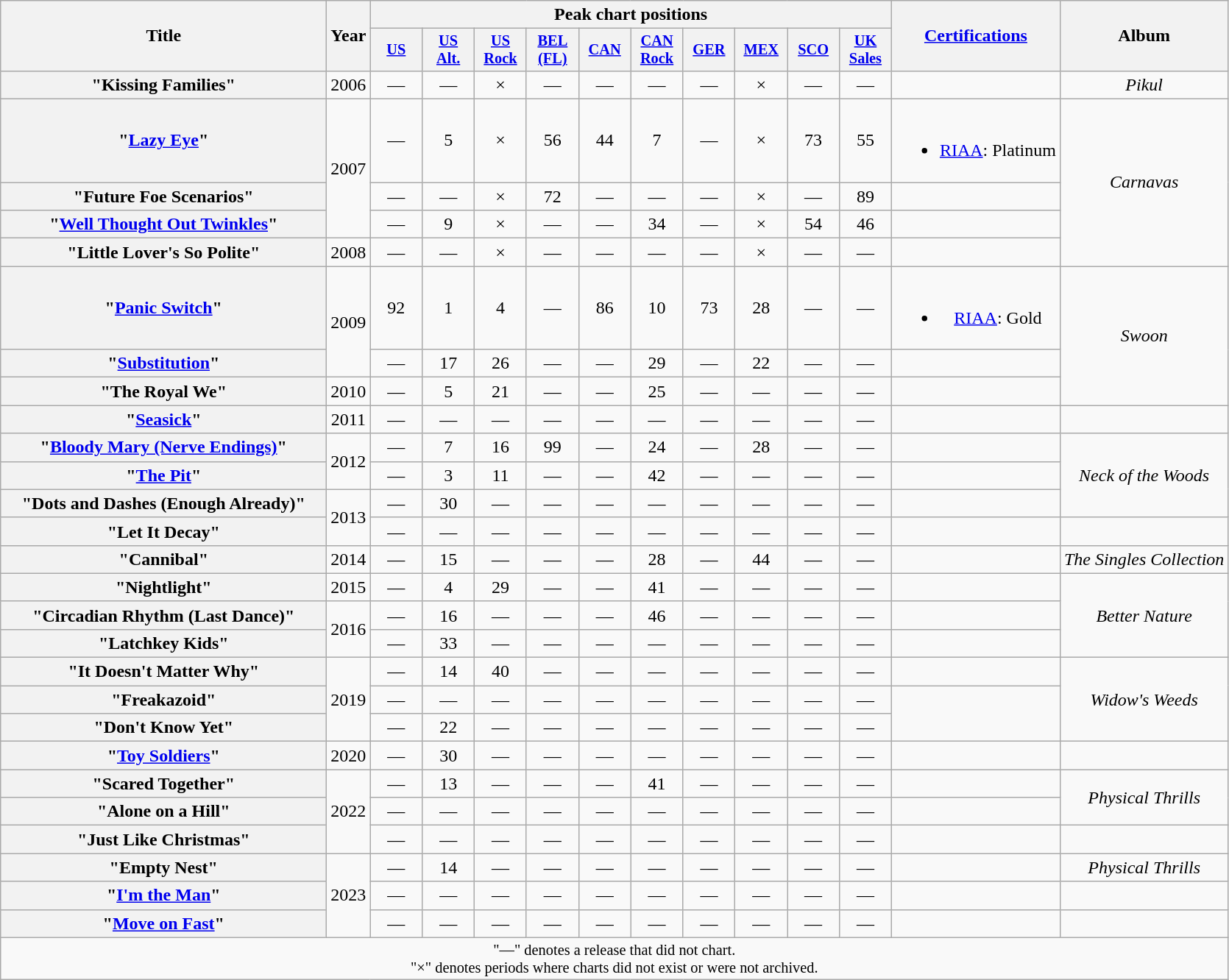<table class="wikitable plainrowheaders" style="text-align:center;">
<tr>
<th scope="col" rowspan="2" style="width:18em;">Title</th>
<th scope="col" rowspan="2">Year</th>
<th colspan="10">Peak chart positions</th>
<th scope="col" rowspan="2"><a href='#'>Certifications</a></th>
<th scope="col" rowspan="2">Album</th>
</tr>
<tr>
<th style="width:3em;font-size:85%"><a href='#'>US</a><br></th>
<th style="width:3em;font-size:85%"><a href='#'>US<br>Alt.</a><br></th>
<th style="width:3em;font-size:85%"><a href='#'>US<br>Rock</a><br></th>
<th style="width:3em;font-size:85%"><a href='#'>BEL (FL)</a><br></th>
<th style="width:3em;font-size:85%"><a href='#'>CAN</a><br></th>
<th style="width:3em;font-size:85%"><a href='#'>CAN<br>Rock</a><br></th>
<th style="width:3em;font-size:85%"><a href='#'>GER</a><br></th>
<th style="width:3em;font-size:85%"><a href='#'>MEX</a><br></th>
<th style="width:3em;font-size:85%"><a href='#'>SCO</a><br></th>
<th style="width:3em;font-size:85%"><a href='#'>UK<br>Sales</a><br></th>
</tr>
<tr>
<th scope="row">"Kissing Families"</th>
<td>2006</td>
<td>—</td>
<td>—</td>
<td>×</td>
<td>—</td>
<td>—</td>
<td>—</td>
<td>—</td>
<td>×</td>
<td>—</td>
<td>—</td>
<td></td>
<td align="center"><em>Pikul</em></td>
</tr>
<tr>
<th scope="row">"<a href='#'>Lazy Eye</a>"</th>
<td rowspan="3">2007</td>
<td style="text-align:center;">—</td>
<td>5</td>
<td>×</td>
<td>56</td>
<td>44</td>
<td>7</td>
<td>—</td>
<td>×</td>
<td>73</td>
<td>55</td>
<td><br><ul><li><a href='#'>RIAA</a>: Platinum</li></ul></td>
<td rowspan="4" align="center"><em>Carnavas</em></td>
</tr>
<tr>
<th scope="row">"Future Foe Scenarios"</th>
<td>—</td>
<td>—</td>
<td>×</td>
<td>72</td>
<td>—</td>
<td>—</td>
<td>—</td>
<td>×</td>
<td>—</td>
<td>89</td>
<td></td>
</tr>
<tr>
<th scope="row">"<a href='#'>Well Thought Out Twinkles</a>"</th>
<td>—</td>
<td>9</td>
<td>×</td>
<td>—</td>
<td>—</td>
<td>34</td>
<td>—</td>
<td>×</td>
<td>54</td>
<td>46</td>
<td></td>
</tr>
<tr>
<th scope="row">"Little Lover's So Polite"</th>
<td>2008</td>
<td>—</td>
<td>—</td>
<td>×</td>
<td>—</td>
<td>—</td>
<td>—</td>
<td>—</td>
<td>×</td>
<td>—</td>
<td>—</td>
<td></td>
</tr>
<tr>
<th scope="row">"<a href='#'>Panic Switch</a>"</th>
<td rowspan="2">2009</td>
<td>92</td>
<td>1</td>
<td>4</td>
<td>—</td>
<td>86</td>
<td>10</td>
<td>73</td>
<td>28</td>
<td>—</td>
<td>—</td>
<td><br><ul><li><a href='#'>RIAA</a>: Gold</li></ul></td>
<td rowspan="3" align="center"><em>Swoon</em></td>
</tr>
<tr>
<th scope="row">"<a href='#'>Substitution</a>"</th>
<td>—</td>
<td>17</td>
<td>26</td>
<td>—</td>
<td>—</td>
<td>29</td>
<td>—</td>
<td>22</td>
<td>—</td>
<td>—</td>
<td></td>
</tr>
<tr>
<th scope="row">"The Royal We"</th>
<td>2010</td>
<td>—</td>
<td>5</td>
<td>21</td>
<td>—</td>
<td>—</td>
<td>25</td>
<td>—</td>
<td>—</td>
<td>—</td>
<td>—</td>
<td></td>
</tr>
<tr>
<th scope="row">"<a href='#'>Seasick</a>"</th>
<td>2011</td>
<td>—</td>
<td>—</td>
<td>—</td>
<td>—</td>
<td>—</td>
<td>—</td>
<td>—</td>
<td>—</td>
<td>—</td>
<td>—</td>
<td></td>
<td></td>
</tr>
<tr>
<th scope="row">"<a href='#'>Bloody Mary (Nerve Endings)</a>"</th>
<td rowspan="2">2012</td>
<td>—</td>
<td>7</td>
<td>16</td>
<td>99</td>
<td>—</td>
<td>24</td>
<td>—</td>
<td>28</td>
<td>—</td>
<td>—</td>
<td></td>
<td rowspan="3" align="center"><em>Neck of the Woods</em></td>
</tr>
<tr>
<th scope="row">"<a href='#'>The Pit</a>"</th>
<td>—</td>
<td>3</td>
<td>11</td>
<td>—</td>
<td>—</td>
<td>42</td>
<td>—</td>
<td>—</td>
<td>—</td>
<td>—</td>
<td></td>
</tr>
<tr>
<th scope="row">"Dots and Dashes (Enough Already)"</th>
<td rowspan="2">2013</td>
<td>—</td>
<td>30</td>
<td>—</td>
<td>—</td>
<td>—</td>
<td>—</td>
<td>—</td>
<td>—</td>
<td>—</td>
<td>—</td>
<td></td>
</tr>
<tr>
<th scope="row">"Let It Decay"</th>
<td>—</td>
<td>—</td>
<td>—</td>
<td>—</td>
<td>—</td>
<td>—</td>
<td>—</td>
<td>—</td>
<td>—</td>
<td>—</td>
<td></td>
<td></td>
</tr>
<tr>
<th scope="row">"Cannibal"</th>
<td>2014</td>
<td>—</td>
<td>15</td>
<td>—</td>
<td>—</td>
<td>—</td>
<td>28</td>
<td>—</td>
<td>44</td>
<td>—</td>
<td>—</td>
<td></td>
<td align="center"><em>The Singles Collection</em></td>
</tr>
<tr>
<th scope="row">"Nightlight"</th>
<td>2015</td>
<td>—</td>
<td>4</td>
<td>29</td>
<td>—</td>
<td>—</td>
<td>41</td>
<td>—</td>
<td>—</td>
<td>—</td>
<td>—</td>
<td></td>
<td rowspan="3" align="center"><em>Better Nature</em></td>
</tr>
<tr>
<th scope="row">"Circadian Rhythm (Last Dance)"</th>
<td rowspan="2">2016</td>
<td>—</td>
<td>16</td>
<td>—</td>
<td>—</td>
<td>—</td>
<td>46</td>
<td>—</td>
<td>—</td>
<td>—</td>
<td>—</td>
<td></td>
</tr>
<tr>
<th scope="row">"Latchkey Kids"</th>
<td>—</td>
<td>33</td>
<td>—</td>
<td>—</td>
<td>—</td>
<td>—</td>
<td>—</td>
<td>—</td>
<td>—</td>
<td>—</td>
<td></td>
</tr>
<tr>
<th scope="row">"It Doesn't Matter Why"</th>
<td rowspan="3">2019</td>
<td>—</td>
<td>14</td>
<td>40</td>
<td>—</td>
<td>—</td>
<td>—</td>
<td>—</td>
<td>—</td>
<td>—</td>
<td>—</td>
<td></td>
<td rowspan="3" align="center"><em>Widow's Weeds</em></td>
</tr>
<tr>
<th scope="row">"Freakazoid"</th>
<td>—</td>
<td>—</td>
<td>—</td>
<td>—</td>
<td>—</td>
<td>—</td>
<td>—</td>
<td>—</td>
<td>—</td>
<td>—</td>
</tr>
<tr>
<th scope="row">"Don't Know Yet"</th>
<td>—</td>
<td>22</td>
<td>—</td>
<td>—</td>
<td>—</td>
<td>—</td>
<td>—</td>
<td>—</td>
<td>—</td>
<td>—</td>
</tr>
<tr>
<th scope="row">"<a href='#'>Toy Soldiers</a>"</th>
<td>2020</td>
<td>—</td>
<td>30</td>
<td>—</td>
<td>—</td>
<td>—</td>
<td>—</td>
<td>—</td>
<td>—</td>
<td>—</td>
<td>—</td>
<td></td>
<td></td>
</tr>
<tr>
<th scope="row">"Scared Together"</th>
<td rowspan="3">2022</td>
<td>—</td>
<td>13</td>
<td>—</td>
<td>—</td>
<td>—</td>
<td>41</td>
<td>—</td>
<td>—</td>
<td>—</td>
<td>—</td>
<td></td>
<td rowspan="2"><em>Physical Thrills</em></td>
</tr>
<tr>
<th scope="row">"Alone on a Hill"</th>
<td>—</td>
<td>—</td>
<td>—</td>
<td>—</td>
<td>—</td>
<td>—</td>
<td>—</td>
<td>—</td>
<td>—</td>
<td>—</td>
<td></td>
</tr>
<tr>
<th scope="row">"Just Like Christmas"</th>
<td>—</td>
<td>—</td>
<td>—</td>
<td>—</td>
<td>—</td>
<td>—</td>
<td>—</td>
<td>—</td>
<td>—</td>
<td>—</td>
<td></td>
<td></td>
</tr>
<tr>
<th scope="row">"Empty Nest"</th>
<td rowspan="3">2023</td>
<td>—</td>
<td>14</td>
<td>—</td>
<td>—</td>
<td>—</td>
<td>—</td>
<td>—</td>
<td>—</td>
<td>—</td>
<td>—</td>
<td></td>
<td><em>Physical Thrills</em></td>
</tr>
<tr>
<th scope="row">"<a href='#'>I'm the Man</a>"</th>
<td>—</td>
<td>—</td>
<td>—</td>
<td>—</td>
<td>—</td>
<td>—</td>
<td>—</td>
<td>—</td>
<td>—</td>
<td>—</td>
<td></td>
<td></td>
</tr>
<tr>
<th scope="row">"<a href='#'>Move on Fast</a>"</th>
<td>—</td>
<td>—</td>
<td>—</td>
<td>—</td>
<td>—</td>
<td>—</td>
<td>—</td>
<td>—</td>
<td>—</td>
<td>—</td>
<td></td>
<td></td>
</tr>
<tr>
<td colspan="14" style="font-size:85%;">"—" denotes a release that did not chart.<br>"×" denotes periods where charts did not exist or were not archived.</td>
</tr>
</table>
